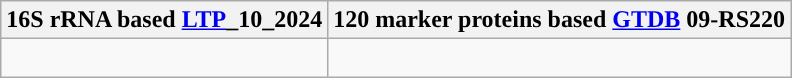<table class="wikitable">
<tr>
<th colspan=1>16S rRNA based <a href='#'>LTP</a>_10_2024</th>
<th colspan=1>120 marker proteins based <a href='#'>GTDB</a> 09-RS220</th>
</tr>
<tr>
<td style="vertical-align:top"><br></td>
<td><br></td>
</tr>
</table>
